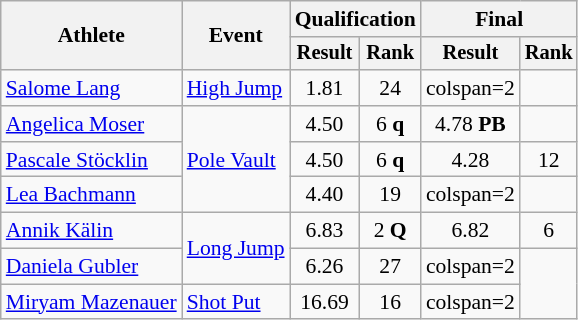<table class="wikitable" style="font-size:90%">
<tr>
<th rowspan="2">Athlete</th>
<th rowspan="2">Event</th>
<th colspan="2">Qualification</th>
<th colspan="2">Final</th>
</tr>
<tr style="font-size:95%">
<th>Result</th>
<th>Rank</th>
<th>Result</th>
<th>Rank</th>
</tr>
<tr align=center>
<td align=left><a href='#'>Salome Lang</a></td>
<td align=left><a href='#'>High Jump</a></td>
<td>1.81</td>
<td>24</td>
<td>colspan=2 </td>
</tr>
<tr align=center>
<td align=left><a href='#'>Angelica Moser</a></td>
<td align=left rowspan="3"><a href='#'>Pole Vault</a></td>
<td>4.50</td>
<td>6 <strong>q</strong></td>
<td>4.78 <strong>PB</strong></td>
<td></td>
</tr>
<tr align=center>
<td align=left><a href='#'>Pascale Stöcklin</a></td>
<td>4.50</td>
<td>6 <strong>q</strong></td>
<td>4.28</td>
<td>12</td>
</tr>
<tr align=center>
<td align=left><a href='#'>Lea Bachmann</a></td>
<td>4.40</td>
<td>19</td>
<td>colspan=2 </td>
</tr>
<tr align=center>
<td align=left><a href='#'>Annik Kälin</a></td>
<td align=left rowspan="2"><a href='#'>Long Jump</a></td>
<td>6.83</td>
<td>2 <strong>Q</strong></td>
<td>6.82</td>
<td>6</td>
</tr>
<tr align=center>
<td align=left><a href='#'>Daniela Gubler</a></td>
<td>6.26</td>
<td>27</td>
<td>colspan=2 </td>
</tr>
<tr align=center>
<td align=left><a href='#'>Miryam Mazenauer</a></td>
<td align=left><a href='#'>Shot Put</a></td>
<td>16.69</td>
<td>16</td>
<td>colspan=2 </td>
</tr>
</table>
